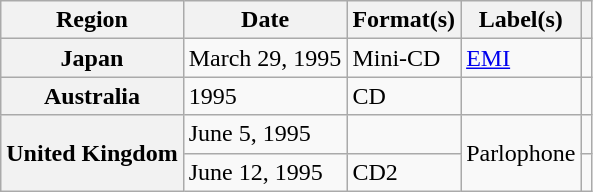<table class="wikitable plainrowheaders">
<tr>
<th scope="col">Region</th>
<th scope="col">Date</th>
<th scope="col">Format(s)</th>
<th scope="col">Label(s)</th>
<th scope="col"></th>
</tr>
<tr>
<th scope="row">Japan</th>
<td>March 29, 1995</td>
<td>Mini-CD</td>
<td><a href='#'>EMI</a></td>
<td></td>
</tr>
<tr>
<th scope="row">Australia</th>
<td>1995</td>
<td>CD</td>
<td></td>
<td></td>
</tr>
<tr>
<th scope="row" rowspan="2">United Kingdom</th>
<td>June 5, 1995</td>
<td></td>
<td rowspan="2">Parlophone</td>
<td></td>
</tr>
<tr>
<td>June 12, 1995</td>
<td>CD2</td>
<td></td>
</tr>
</table>
